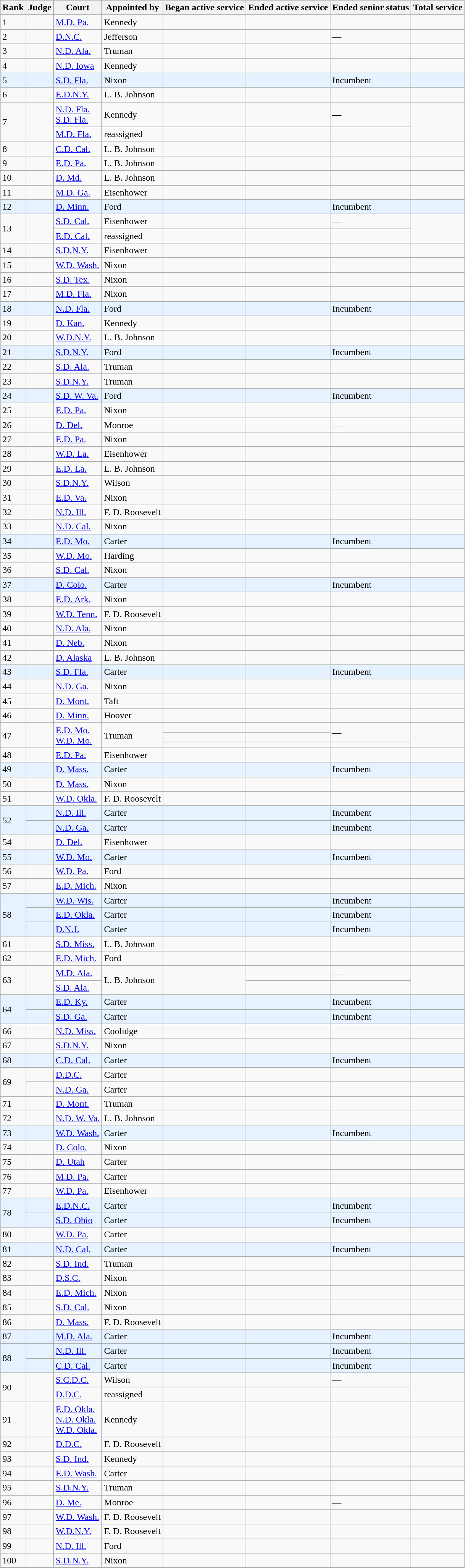<table class="wikitable sortable">
<tr>
<th>Rank</th>
<th>Judge</th>
<th>Court</th>
<th>Appointed by</th>
<th>Began active service</th>
<th>Ended active service</th>
<th>Ended senior status</th>
<th>Total service</th>
</tr>
<tr>
<td>1</td>
<td></td>
<td><a href='#'>M.D. Pa.</a></td>
<td>Kennedy</td>
<td></td>
<td></td>
<td></td>
<td></td>
</tr>
<tr>
<td>2</td>
<td></td>
<td><a href='#'>D.N.C.</a></td>
<td>Jefferson</td>
<td></td>
<td></td>
<td>—</td>
<td></td>
</tr>
<tr>
<td>3</td>
<td></td>
<td><a href='#'>N.D. Ala.</a></td>
<td>Truman</td>
<td></td>
<td></td>
<td></td>
<td></td>
</tr>
<tr>
<td>4</td>
<td></td>
<td><a href='#'>N.D. Iowa</a></td>
<td>Kennedy</td>
<td></td>
<td></td>
<td></td>
<td></td>
</tr>
<tr bgcolor="E6F2FF">
<td>5</td>
<td></td>
<td><a href='#'>S.D. Fla.</a></td>
<td>Nixon</td>
<td></td>
<td></td>
<td>Incumbent</td>
<td></td>
</tr>
<tr>
<td>6</td>
<td></td>
<td><a href='#'>E.D.N.Y.</a></td>
<td>L. B. Johnson</td>
<td></td>
<td></td>
<td></td>
<td></td>
</tr>
<tr>
<td rowspan=2>7</td>
<td rowspan=2></td>
<td><a href='#'>N.D. Fla.</a><br><a href='#'>S.D. Fla.</a></td>
<td>Kennedy</td>
<td></td>
<td></td>
<td>—</td>
<td rowspan=2></td>
</tr>
<tr>
<td><a href='#'>M.D. Fla.</a></td>
<td>reassigned</td>
<td></td>
<td></td>
<td></td>
</tr>
<tr>
<td>8</td>
<td></td>
<td><a href='#'>C.D. Cal.</a></td>
<td>L. B. Johnson</td>
<td></td>
<td></td>
<td></td>
<td></td>
</tr>
<tr>
<td>9</td>
<td></td>
<td><a href='#'>E.D. Pa.</a></td>
<td>L. B. Johnson</td>
<td></td>
<td></td>
<td></td>
<td></td>
</tr>
<tr>
<td>10</td>
<td></td>
<td><a href='#'>D. Md.</a></td>
<td>L. B. Johnson</td>
<td></td>
<td></td>
<td></td>
<td></td>
</tr>
<tr>
<td>11</td>
<td></td>
<td><a href='#'>M.D. Ga.</a></td>
<td>Eisenhower</td>
<td></td>
<td></td>
<td></td>
<td></td>
</tr>
<tr bgcolor="E6F2FF">
<td>12</td>
<td></td>
<td><a href='#'>D. Minn.</a></td>
<td>Ford</td>
<td></td>
<td></td>
<td>Incumbent</td>
<td></td>
</tr>
<tr>
<td rowspan=2>13</td>
<td rowspan=2></td>
<td><a href='#'>S.D. Cal.</a></td>
<td>Eisenhower</td>
<td></td>
<td></td>
<td>—</td>
<td rowspan=2></td>
</tr>
<tr>
<td><a href='#'>E.D. Cal.</a></td>
<td>reassigned</td>
<td></td>
<td></td>
<td></td>
</tr>
<tr>
<td>14</td>
<td></td>
<td><a href='#'>S.D.N.Y.</a></td>
<td>Eisenhower</td>
<td></td>
<td></td>
<td></td>
<td></td>
</tr>
<tr>
<td>15</td>
<td></td>
<td><a href='#'>W.D. Wash.</a></td>
<td>Nixon</td>
<td></td>
<td></td>
<td></td>
<td></td>
</tr>
<tr>
<td>16</td>
<td></td>
<td><a href='#'>S.D. Tex.</a></td>
<td>Nixon</td>
<td></td>
<td></td>
<td></td>
<td></td>
</tr>
<tr>
<td>17</td>
<td></td>
<td><a href='#'>M.D. Fla.</a></td>
<td>Nixon</td>
<td></td>
<td></td>
<td></td>
<td></td>
</tr>
<tr bgcolor="E6F2FF">
<td>18</td>
<td></td>
<td><a href='#'>N.D. Fla.</a></td>
<td>Ford</td>
<td></td>
<td></td>
<td>Incumbent</td>
<td></td>
</tr>
<tr>
<td>19</td>
<td></td>
<td><a href='#'>D. Kan.</a></td>
<td>Kennedy</td>
<td></td>
<td></td>
<td></td>
<td></td>
</tr>
<tr>
<td>20</td>
<td></td>
<td><a href='#'>W.D.N.Y.</a></td>
<td>L. B. Johnson</td>
<td></td>
<td></td>
<td></td>
<td></td>
</tr>
<tr bgcolor="E6F2FF">
<td>21</td>
<td></td>
<td><a href='#'>S.D.N.Y.</a></td>
<td>Ford</td>
<td></td>
<td></td>
<td>Incumbent</td>
<td></td>
</tr>
<tr>
<td>22</td>
<td></td>
<td><a href='#'>S.D. Ala.</a></td>
<td>Truman</td>
<td></td>
<td></td>
<td></td>
<td></td>
</tr>
<tr>
<td>23</td>
<td></td>
<td><a href='#'>S.D.N.Y.</a></td>
<td>Truman</td>
<td></td>
<td></td>
<td></td>
<td></td>
</tr>
<tr bgcolor="E6F2FF">
<td>24</td>
<td></td>
<td><a href='#'>S.D. W. Va.</a></td>
<td>Ford</td>
<td></td>
<td></td>
<td>Incumbent</td>
<td></td>
</tr>
<tr>
<td>25</td>
<td></td>
<td><a href='#'>E.D. Pa.</a></td>
<td>Nixon</td>
<td></td>
<td></td>
<td></td>
<td></td>
</tr>
<tr>
<td>26</td>
<td></td>
<td><a href='#'>D. Del.</a></td>
<td>Monroe</td>
<td></td>
<td></td>
<td>—</td>
<td></td>
</tr>
<tr>
<td>27</td>
<td></td>
<td><a href='#'>E.D. Pa.</a></td>
<td>Nixon</td>
<td></td>
<td></td>
<td></td>
<td></td>
</tr>
<tr>
<td>28</td>
<td></td>
<td><a href='#'>W.D. La.</a></td>
<td>Eisenhower</td>
<td></td>
<td></td>
<td></td>
<td></td>
</tr>
<tr>
<td>29</td>
<td></td>
<td><a href='#'>E.D. La.</a></td>
<td>L. B. Johnson</td>
<td></td>
<td></td>
<td></td>
<td></td>
</tr>
<tr>
<td>30</td>
<td></td>
<td><a href='#'>S.D.N.Y.</a></td>
<td>Wilson</td>
<td></td>
<td></td>
<td></td>
<td></td>
</tr>
<tr>
<td>31</td>
<td></td>
<td><a href='#'>E.D. Va.</a></td>
<td>Nixon</td>
<td></td>
<td></td>
<td></td>
<td></td>
</tr>
<tr>
<td>32</td>
<td></td>
<td><a href='#'>N.D. Ill.</a></td>
<td>F. D. Roosevelt</td>
<td></td>
<td></td>
<td></td>
<td></td>
</tr>
<tr>
<td>33</td>
<td></td>
<td><a href='#'>N.D. Cal.</a></td>
<td>Nixon</td>
<td></td>
<td></td>
<td></td>
<td></td>
</tr>
<tr bgcolor="E6F2FF">
<td>34</td>
<td></td>
<td><a href='#'>E.D. Mo.</a></td>
<td>Carter</td>
<td></td>
<td></td>
<td>Incumbent</td>
<td></td>
</tr>
<tr>
<td>35</td>
<td></td>
<td><a href='#'>W.D. Mo.</a></td>
<td>Harding</td>
<td></td>
<td></td>
<td></td>
<td></td>
</tr>
<tr>
<td>36</td>
<td></td>
<td><a href='#'>S.D. Cal.</a></td>
<td>Nixon</td>
<td></td>
<td></td>
<td></td>
<td></td>
</tr>
<tr bgcolor="E6F2FF">
<td>37</td>
<td></td>
<td><a href='#'>D. Colo.</a></td>
<td>Carter</td>
<td></td>
<td></td>
<td>Incumbent</td>
<td></td>
</tr>
<tr>
<td>38</td>
<td></td>
<td><a href='#'>E.D. Ark.</a></td>
<td>Nixon</td>
<td></td>
<td></td>
<td></td>
<td></td>
</tr>
<tr>
<td>39</td>
<td></td>
<td><a href='#'>W.D. Tenn.</a></td>
<td>F. D. Roosevelt</td>
<td></td>
<td></td>
<td></td>
<td></td>
</tr>
<tr>
<td>40</td>
<td></td>
<td><a href='#'>N.D. Ala.</a></td>
<td>Nixon</td>
<td></td>
<td></td>
<td></td>
<td></td>
</tr>
<tr>
<td>41</td>
<td></td>
<td><a href='#'>D. Neb.</a></td>
<td>Nixon</td>
<td></td>
<td></td>
<td></td>
<td></td>
</tr>
<tr>
<td>42</td>
<td></td>
<td><a href='#'>D. Alaska</a></td>
<td>L. B. Johnson</td>
<td></td>
<td></td>
<td></td>
<td></td>
</tr>
<tr bgcolor="E6F2FF">
<td>43</td>
<td></td>
<td><a href='#'>S.D. Fla.</a></td>
<td>Carter</td>
<td></td>
<td></td>
<td>Incumbent</td>
<td></td>
</tr>
<tr>
<td>44</td>
<td></td>
<td><a href='#'>N.D. Ga.</a></td>
<td>Nixon</td>
<td></td>
<td></td>
<td></td>
<td></td>
</tr>
<tr>
<td>45</td>
<td></td>
<td><a href='#'>D. Mont.</a></td>
<td>Taft</td>
<td></td>
<td></td>
<td></td>
<td></td>
</tr>
<tr>
<td>46</td>
<td></td>
<td><a href='#'>D. Minn.</a></td>
<td>Hoover</td>
<td></td>
<td></td>
<td></td>
<td></td>
</tr>
<tr>
<td rowspan=3>47</td>
<td rowspan=3></td>
<td rowspan=3><a href='#'>E.D. Mo.</a><br><a href='#'>W.D. Mo.</a></td>
<td rowspan=3>Truman</td>
<td></td>
<td></td>
<td rowspan=2>—</td>
<td rowspan=3></td>
</tr>
<tr>
<td></td>
<td></td>
</tr>
<tr>
<td></td>
<td></td>
<td></td>
</tr>
<tr>
<td>48</td>
<td></td>
<td><a href='#'>E.D. Pa.</a></td>
<td>Eisenhower</td>
<td></td>
<td></td>
<td></td>
<td></td>
</tr>
<tr bgcolor="E6F2FF">
<td>49</td>
<td></td>
<td><a href='#'>D. Mass.</a></td>
<td>Carter</td>
<td></td>
<td></td>
<td>Incumbent</td>
<td></td>
</tr>
<tr>
<td>50</td>
<td></td>
<td><a href='#'>D. Mass.</a></td>
<td>Nixon</td>
<td></td>
<td></td>
<td></td>
<td></td>
</tr>
<tr>
<td>51</td>
<td></td>
<td><a href='#'>W.D. Okla.</a></td>
<td>F. D. Roosevelt</td>
<td></td>
<td></td>
<td></td>
<td></td>
</tr>
<tr bgcolor="E6F2FF">
<td rowspan=2>52</td>
<td></td>
<td><a href='#'>N.D. Ill.</a></td>
<td>Carter</td>
<td></td>
<td></td>
<td>Incumbent</td>
<td></td>
</tr>
<tr bgcolor="E6F2FF">
<td></td>
<td><a href='#'>N.D. Ga.</a></td>
<td>Carter</td>
<td></td>
<td></td>
<td>Incumbent</td>
<td></td>
</tr>
<tr>
<td>54</td>
<td></td>
<td><a href='#'>D. Del.</a></td>
<td>Eisenhower</td>
<td></td>
<td></td>
<td></td>
<td></td>
</tr>
<tr bgcolor="E6F2FF">
<td>55</td>
<td></td>
<td><a href='#'>W.D. Mo.</a></td>
<td>Carter</td>
<td></td>
<td></td>
<td>Incumbent</td>
<td></td>
</tr>
<tr>
<td>56</td>
<td></td>
<td><a href='#'>W.D. Pa.</a></td>
<td>Ford</td>
<td></td>
<td></td>
<td></td>
<td></td>
</tr>
<tr>
<td>57</td>
<td></td>
<td><a href='#'>E.D. Mich.</a></td>
<td>Nixon</td>
<td></td>
<td></td>
<td></td>
<td></td>
</tr>
<tr bgcolor="E6F2FF">
<td rowspan=3>58</td>
<td></td>
<td><a href='#'>W.D. Wis.</a></td>
<td>Carter</td>
<td></td>
<td></td>
<td>Incumbent</td>
<td></td>
</tr>
<tr bgcolor="E6F2FF">
<td></td>
<td><a href='#'>E.D. Okla.</a></td>
<td>Carter</td>
<td></td>
<td></td>
<td>Incumbent</td>
<td></td>
</tr>
<tr bgcolor="E6F2FF">
<td></td>
<td><a href='#'>D.N.J.</a></td>
<td>Carter</td>
<td></td>
<td></td>
<td>Incumbent</td>
<td></td>
</tr>
<tr>
<td>61</td>
<td></td>
<td><a href='#'>S.D. Miss.</a></td>
<td>L. B. Johnson</td>
<td></td>
<td></td>
<td></td>
<td></td>
</tr>
<tr>
<td>62</td>
<td></td>
<td><a href='#'>E.D. Mich.</a></td>
<td>Ford</td>
<td></td>
<td></td>
<td></td>
<td></td>
</tr>
<tr>
<td rowspan=2>63</td>
<td rowspan=2></td>
<td><a href='#'>M.D. Ala.</a></td>
<td rowspan=2>L. B. Johnson</td>
<td rowspan=2></td>
<td></td>
<td>—</td>
<td rowspan=2></td>
</tr>
<tr>
<td><a href='#'>S.D. Ala.</a></td>
<td></td>
<td></td>
</tr>
<tr bgcolor="E6F2FF">
<td rowspan=2>64</td>
<td></td>
<td><a href='#'>E.D. Ky.</a></td>
<td>Carter</td>
<td></td>
<td></td>
<td>Incumbent</td>
<td></td>
</tr>
<tr bgcolor="E6F2FF">
<td></td>
<td><a href='#'>S.D. Ga.</a></td>
<td>Carter</td>
<td></td>
<td></td>
<td>Incumbent</td>
<td></td>
</tr>
<tr>
<td>66</td>
<td></td>
<td><a href='#'>N.D. Miss.</a></td>
<td>Coolidge</td>
<td></td>
<td></td>
<td></td>
<td></td>
</tr>
<tr>
<td>67</td>
<td></td>
<td><a href='#'>S.D.N.Y.</a></td>
<td>Nixon</td>
<td></td>
<td></td>
<td></td>
<td></td>
</tr>
<tr bgcolor="E6F2FF">
<td>68</td>
<td></td>
<td><a href='#'>C.D. Cal.</a></td>
<td>Carter</td>
<td></td>
<td></td>
<td>Incumbent</td>
<td></td>
</tr>
<tr>
<td rowspan=2>69</td>
<td></td>
<td><a href='#'>D.D.C.</a></td>
<td>Carter</td>
<td></td>
<td></td>
<td></td>
<td></td>
</tr>
<tr>
<td></td>
<td><a href='#'>N.D. Ga.</a></td>
<td>Carter</td>
<td></td>
<td></td>
<td></td>
<td></td>
</tr>
<tr>
<td>71</td>
<td></td>
<td><a href='#'>D. Mont.</a></td>
<td>Truman</td>
<td></td>
<td></td>
<td></td>
<td></td>
</tr>
<tr>
<td>72</td>
<td></td>
<td><a href='#'>N.D. W. Va.</a></td>
<td>L. B. Johnson</td>
<td></td>
<td></td>
<td></td>
<td></td>
</tr>
<tr bgcolor="E6F2FF">
<td>73</td>
<td></td>
<td><a href='#'>W.D. Wash.</a></td>
<td>Carter</td>
<td></td>
<td></td>
<td>Incumbent</td>
<td></td>
</tr>
<tr>
<td>74</td>
<td></td>
<td><a href='#'>D. Colo.</a></td>
<td>Nixon</td>
<td></td>
<td></td>
<td></td>
<td></td>
</tr>
<tr>
<td>75</td>
<td></td>
<td><a href='#'>D. Utah</a></td>
<td>Carter</td>
<td></td>
<td></td>
<td></td>
<td></td>
</tr>
<tr>
<td>76</td>
<td></td>
<td><a href='#'>M.D. Pa.</a></td>
<td>Carter</td>
<td></td>
<td></td>
<td></td>
<td></td>
</tr>
<tr>
<td>77</td>
<td></td>
<td><a href='#'>W.D. Pa.</a></td>
<td>Eisenhower</td>
<td></td>
<td></td>
<td></td>
<td></td>
</tr>
<tr bgcolor="E6F2FF">
<td rowspan=2>78</td>
<td></td>
<td><a href='#'>E.D.N.C.</a></td>
<td>Carter</td>
<td></td>
<td></td>
<td>Incumbent</td>
<td></td>
</tr>
<tr bgcolor="E6F2FF">
<td></td>
<td><a href='#'>S.D. Ohio</a></td>
<td>Carter</td>
<td></td>
<td></td>
<td>Incumbent</td>
<td></td>
</tr>
<tr>
<td>80</td>
<td></td>
<td><a href='#'>W.D. Pa.</a></td>
<td>Carter</td>
<td></td>
<td></td>
<td></td>
<td></td>
</tr>
<tr bgcolor="E6F2FF">
<td>81</td>
<td></td>
<td><a href='#'>N.D. Cal.</a></td>
<td>Carter</td>
<td></td>
<td></td>
<td>Incumbent</td>
<td></td>
</tr>
<tr>
<td>82</td>
<td></td>
<td><a href='#'>S.D. Ind.</a></td>
<td>Truman</td>
<td></td>
<td></td>
<td></td>
<td></td>
</tr>
<tr>
<td>83</td>
<td></td>
<td><a href='#'>D.S.C.</a></td>
<td>Nixon</td>
<td></td>
<td></td>
<td></td>
<td></td>
</tr>
<tr>
<td>84</td>
<td></td>
<td><a href='#'>E.D. Mich.</a></td>
<td>Nixon</td>
<td></td>
<td></td>
<td></td>
<td></td>
</tr>
<tr>
<td>85</td>
<td></td>
<td><a href='#'>S.D. Cal.</a></td>
<td>Nixon</td>
<td></td>
<td></td>
<td></td>
<td></td>
</tr>
<tr>
<td>86</td>
<td></td>
<td><a href='#'>D. Mass.</a></td>
<td>F. D. Roosevelt</td>
<td></td>
<td></td>
<td></td>
<td></td>
</tr>
<tr bgcolor="E6F2FF">
<td>87</td>
<td></td>
<td><a href='#'>M.D. Ala.</a></td>
<td>Carter</td>
<td></td>
<td></td>
<td>Incumbent</td>
<td></td>
</tr>
<tr bgcolor="E6F2FF">
<td rowspan=2>88</td>
<td></td>
<td><a href='#'>N.D. Ill.</a></td>
<td>Carter</td>
<td></td>
<td></td>
<td>Incumbent</td>
<td></td>
</tr>
<tr bgcolor="E6F2FF">
<td></td>
<td><a href='#'>C.D. Cal.</a></td>
<td>Carter</td>
<td></td>
<td></td>
<td>Incumbent</td>
<td></td>
</tr>
<tr>
<td rowspan=2>90</td>
<td rowspan=2></td>
<td><a href='#'>S.C.D.C.</a></td>
<td>Wilson</td>
<td></td>
<td></td>
<td>—</td>
<td rowspan=2></td>
</tr>
<tr>
<td><a href='#'>D.D.C.</a></td>
<td>reassigned</td>
<td></td>
<td></td>
<td></td>
</tr>
<tr>
<td>91</td>
<td></td>
<td><a href='#'>E.D. Okla.</a><br><a href='#'>N.D. Okla.</a><br><a href='#'>W.D. Okla.</a></td>
<td>Kennedy</td>
<td></td>
<td></td>
<td></td>
<td></td>
</tr>
<tr>
<td>92</td>
<td></td>
<td><a href='#'>D.D.C.</a></td>
<td>F. D. Roosevelt</td>
<td></td>
<td></td>
<td></td>
<td></td>
</tr>
<tr>
<td>93</td>
<td></td>
<td><a href='#'>S.D. Ind.</a></td>
<td>Kennedy</td>
<td></td>
<td></td>
<td></td>
<td></td>
</tr>
<tr>
<td>94</td>
<td></td>
<td><a href='#'>E.D. Wash.</a></td>
<td>Carter</td>
<td></td>
<td></td>
<td></td>
<td></td>
</tr>
<tr>
<td>95</td>
<td></td>
<td><a href='#'>S.D.N.Y.</a></td>
<td>Truman</td>
<td></td>
<td></td>
<td></td>
<td></td>
</tr>
<tr>
<td>96</td>
<td></td>
<td><a href='#'>D. Me.</a></td>
<td>Monroe</td>
<td></td>
<td></td>
<td>—</td>
<td></td>
</tr>
<tr>
<td>97</td>
<td></td>
<td><a href='#'>W.D. Wash.</a></td>
<td>F. D. Roosevelt</td>
<td></td>
<td></td>
<td></td>
<td></td>
</tr>
<tr>
<td>98</td>
<td></td>
<td><a href='#'>W.D.N.Y.</a></td>
<td>F. D. Roosevelt</td>
<td></td>
<td></td>
<td></td>
<td></td>
</tr>
<tr>
<td>99</td>
<td></td>
<td><a href='#'>N.D. Ill.</a></td>
<td>Ford</td>
<td></td>
<td></td>
<td></td>
<td></td>
</tr>
<tr>
<td>100</td>
<td></td>
<td><a href='#'>S.D.N.Y.</a></td>
<td>Nixon</td>
<td></td>
<td></td>
<td></td>
<td><br>
</td>
</tr>
</table>
